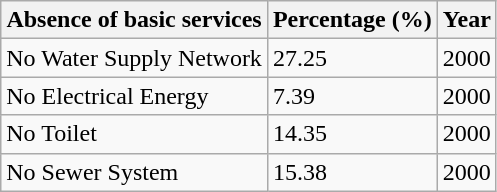<table class="wikitable sortable">
<tr>
<th>Absence of basic services</th>
<th>Percentage (%)</th>
<th>Year</th>
</tr>
<tr>
<td>No Water Supply Network</td>
<td>27.25</td>
<td>2000</td>
</tr>
<tr>
<td>No Electrical Energy</td>
<td>7.39</td>
<td>2000</td>
</tr>
<tr>
<td>No Toilet</td>
<td>14.35</td>
<td>2000</td>
</tr>
<tr>
<td>No Sewer System</td>
<td>15.38</td>
<td>2000</td>
</tr>
</table>
